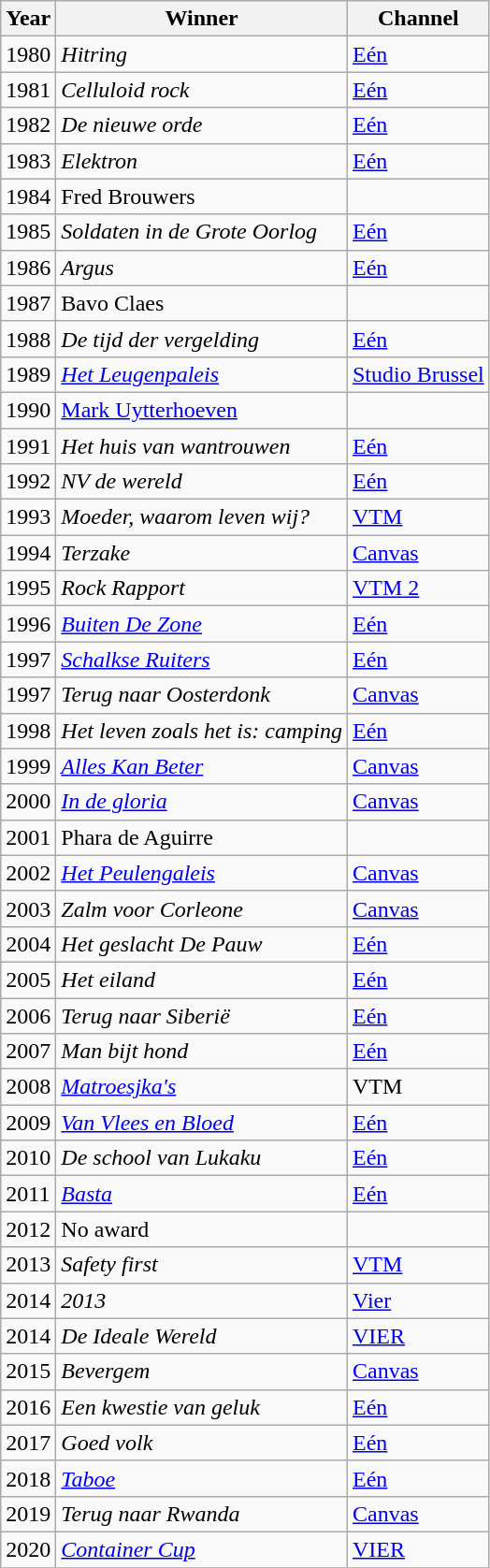<table class="wikitable" id="noveltable" border="1">
<tr>
<th>Year</th>
<th>Winner</th>
<th>Channel</th>
</tr>
<tr align="left">
<td>1980</td>
<td><em>Hitring</em></td>
<td><a href='#'>Eén</a></td>
</tr>
<tr>
<td>1981</td>
<td><em>Celluloid rock</em></td>
<td><a href='#'>Eén</a></td>
</tr>
<tr>
<td>1982</td>
<td><em>De nieuwe orde</em></td>
<td><a href='#'>Eén</a></td>
</tr>
<tr>
<td>1983</td>
<td><em>Elektron</em></td>
<td><a href='#'>Eén</a></td>
</tr>
<tr>
<td>1984</td>
<td>Fred Brouwers</td>
<td></td>
</tr>
<tr>
<td>1985</td>
<td><em>Soldaten in de Grote Oorlog</em></td>
<td><a href='#'>Eén</a></td>
</tr>
<tr>
<td>1986</td>
<td><em>Argus</em></td>
<td><a href='#'>Eén</a></td>
</tr>
<tr>
<td>1987</td>
<td>Bavo Claes</td>
<td></td>
</tr>
<tr>
<td>1988</td>
<td><em>De tijd der vergelding</em></td>
<td><a href='#'>Eén</a></td>
</tr>
<tr>
<td>1989</td>
<td><em><a href='#'>Het Leugenpaleis</a></em></td>
<td><a href='#'>Studio Brussel</a></td>
</tr>
<tr>
<td>1990</td>
<td><a href='#'>Mark Uytterhoeven</a></td>
<td></td>
</tr>
<tr>
<td>1991</td>
<td><em>Het huis van wantrouwen</em></td>
<td><a href='#'>Eén</a></td>
</tr>
<tr>
<td>1992</td>
<td><em>NV de wereld</em></td>
<td><a href='#'>Eén</a></td>
</tr>
<tr>
<td>1993</td>
<td><em>Moeder, waarom leven wij?</em></td>
<td><a href='#'>VTM</a></td>
</tr>
<tr>
<td>1994</td>
<td><em>Terzake</em></td>
<td><a href='#'>Canvas</a></td>
</tr>
<tr>
<td>1995</td>
<td><em>Rock Rapport</em></td>
<td><a href='#'>VTM 2</a></td>
</tr>
<tr>
<td>1996</td>
<td><em><a href='#'>Buiten De Zone</a></em></td>
<td><a href='#'>Eén</a></td>
</tr>
<tr>
<td>1997</td>
<td><em><a href='#'>Schalkse Ruiters</a></em></td>
<td><a href='#'>Eén</a></td>
</tr>
<tr>
<td>1997</td>
<td><em>Terug naar Oosterdonk</em></td>
<td><a href='#'>Canvas</a></td>
</tr>
<tr>
<td>1998</td>
<td><em>Het leven zoals het is: camping</em></td>
<td><a href='#'>Eén</a></td>
</tr>
<tr>
<td>1999</td>
<td><em><a href='#'>Alles Kan Beter</a></em></td>
<td><a href='#'>Canvas</a></td>
</tr>
<tr>
<td>2000</td>
<td><em><a href='#'>In de gloria</a></em></td>
<td><a href='#'>Canvas</a></td>
</tr>
<tr>
<td>2001</td>
<td>Phara de Aguirre</td>
<td></td>
</tr>
<tr>
<td>2002</td>
<td><em><a href='#'>Het Peulengaleis</a></em></td>
<td><a href='#'>Canvas</a></td>
</tr>
<tr>
<td>2003</td>
<td><em>Zalm voor Corleone</em></td>
<td><a href='#'>Canvas</a></td>
</tr>
<tr>
<td>2004</td>
<td><em>Het geslacht De Pauw</em></td>
<td><a href='#'>Eén</a></td>
</tr>
<tr>
<td>2005</td>
<td><em>Het eiland</em></td>
<td><a href='#'>Eén</a></td>
</tr>
<tr>
<td>2006</td>
<td><em>Terug naar Siberië</em></td>
<td><a href='#'>Eén</a></td>
</tr>
<tr>
<td>2007</td>
<td><em>Man bijt hond</em></td>
<td><a href='#'>Eén</a></td>
</tr>
<tr>
<td>2008</td>
<td><em><a href='#'>Matroesjka's</a></em></td>
<td>VTM</td>
</tr>
<tr>
<td>2009</td>
<td><em><a href='#'>Van Vlees en Bloed</a></em></td>
<td><a href='#'>Eén</a></td>
</tr>
<tr>
<td>2010</td>
<td><em>De school van Lukaku</em></td>
<td><a href='#'>Eén</a></td>
</tr>
<tr>
<td>2011</td>
<td><em><a href='#'>Basta</a></em></td>
<td><a href='#'>Eén</a></td>
</tr>
<tr>
<td>2012</td>
<td>No award</td>
<td></td>
</tr>
<tr>
<td>2013</td>
<td><em>Safety first</em></td>
<td><a href='#'>VTM</a></td>
</tr>
<tr>
<td>2014</td>
<td><em>2013</em></td>
<td><a href='#'>Vier</a></td>
</tr>
<tr>
<td>2014</td>
<td><em>De Ideale Wereld</em></td>
<td><a href='#'>VIER</a></td>
</tr>
<tr>
<td>2015</td>
<td><em>Bevergem</em></td>
<td><a href='#'>Canvas</a></td>
</tr>
<tr>
<td>2016</td>
<td><em>Een kwestie van geluk</em></td>
<td><a href='#'>Eén</a></td>
</tr>
<tr>
<td>2017</td>
<td><em>Goed volk</em></td>
<td><a href='#'>Eén</a></td>
</tr>
<tr>
<td>2018</td>
<td><em><a href='#'>Taboe</a></em></td>
<td><a href='#'>Eén</a></td>
</tr>
<tr>
<td>2019</td>
<td><em>Terug naar Rwanda</em></td>
<td><a href='#'>Canvas</a></td>
</tr>
<tr>
<td>2020</td>
<td><em><a href='#'>Container Cup</a></em></td>
<td><a href='#'>VIER</a></td>
</tr>
<tr>
</tr>
</table>
